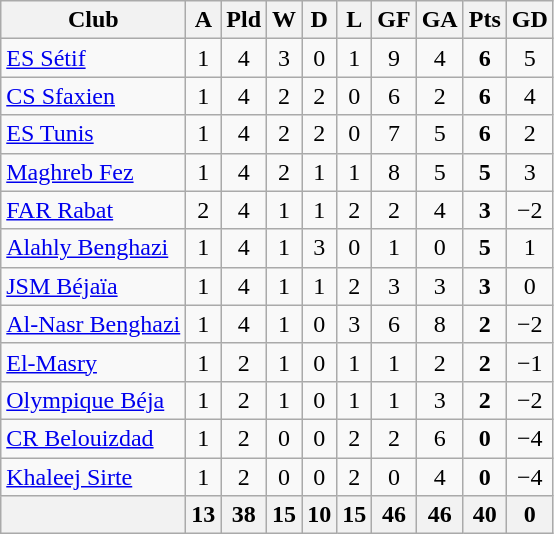<table class="wikitable">
<tr>
<th>Club</th>
<th>A</th>
<th>Pld</th>
<th>W</th>
<th>D</th>
<th>L</th>
<th>GF</th>
<th>GA</th>
<th>Pts</th>
<th>GD</th>
</tr>
<tr>
<td> <a href='#'>ES Sétif</a></td>
<td align=center>1</td>
<td align=center>4</td>
<td align=center>3</td>
<td align=center>0</td>
<td align=center>1</td>
<td align=center>9</td>
<td align=center>4</td>
<td align=center><strong>6</strong></td>
<td align=center>5</td>
</tr>
<tr>
<td> <a href='#'>CS Sfaxien</a></td>
<td align=center>1</td>
<td align=center>4</td>
<td align=center>2</td>
<td align=center>2</td>
<td align=center>0</td>
<td align=center>6</td>
<td align=center>2</td>
<td align=center><strong>6</strong></td>
<td align=center>4</td>
</tr>
<tr>
<td> <a href='#'>ES Tunis</a></td>
<td align=center>1</td>
<td align=center>4</td>
<td align=center>2</td>
<td align=center>2</td>
<td align=center>0</td>
<td align=center>7</td>
<td align=center>5</td>
<td align=center><strong>6</strong></td>
<td align=center>2</td>
</tr>
<tr>
<td> <a href='#'>Maghreb Fez</a></td>
<td align=center>1</td>
<td align=center>4</td>
<td align=center>2</td>
<td align=center>1</td>
<td align=center>1</td>
<td align=center>8</td>
<td align=center>5</td>
<td align=center><strong>5</strong></td>
<td align=center>3</td>
</tr>
<tr>
<td> <a href='#'>FAR Rabat</a></td>
<td align=center>2</td>
<td align=center>4</td>
<td align=center>1</td>
<td align=center>1</td>
<td align=center>2</td>
<td align=center>2</td>
<td align=center>4</td>
<td align=center><strong>3</strong></td>
<td align=center>−2</td>
</tr>
<tr>
<td> <a href='#'>Alahly Benghazi</a></td>
<td align=center>1</td>
<td align=center>4</td>
<td align=center>1</td>
<td align=center>3</td>
<td align=center>0</td>
<td align=center>1</td>
<td align=center>0</td>
<td align=center><strong>5</strong></td>
<td align=center>1</td>
</tr>
<tr>
<td> <a href='#'>JSM Béjaïa</a></td>
<td align=center>1</td>
<td align=center>4</td>
<td align=center>1</td>
<td align=center>1</td>
<td align=center>2</td>
<td align=center>3</td>
<td align=center>3</td>
<td align=center><strong>3</strong></td>
<td align=center>0</td>
</tr>
<tr>
<td> <a href='#'>Al-Nasr Benghazi</a></td>
<td align=center>1</td>
<td align=center>4</td>
<td align=center>1</td>
<td align=center>0</td>
<td align=center>3</td>
<td align=center>6</td>
<td align=center>8</td>
<td align=center><strong>2</strong></td>
<td align=center>−2</td>
</tr>
<tr>
<td> <a href='#'>El-Masry</a></td>
<td align=center>1</td>
<td align=center>2</td>
<td align=center>1</td>
<td align=center>0</td>
<td align=center>1</td>
<td align=center>1</td>
<td align=center>2</td>
<td align=center><strong>2</strong></td>
<td align=center>−1</td>
</tr>
<tr>
<td> <a href='#'>Olympique Béja</a></td>
<td align=center>1</td>
<td align=center>2</td>
<td align=center>1</td>
<td align=center>0</td>
<td align=center>1</td>
<td align=center>1</td>
<td align=center>3</td>
<td align=center><strong>2</strong></td>
<td align=center>−2</td>
</tr>
<tr>
<td> <a href='#'>CR Belouizdad</a></td>
<td align=center>1</td>
<td align=center>2</td>
<td align=center>0</td>
<td align=center>0</td>
<td align=center>2</td>
<td align=center>2</td>
<td align=center>6</td>
<td align=center><strong>0</strong></td>
<td align=center>−4</td>
</tr>
<tr>
<td> <a href='#'>Khaleej Sirte</a></td>
<td align=center>1</td>
<td align=center>2</td>
<td align=center>0</td>
<td align=center>0</td>
<td align=center>2</td>
<td align=center>0</td>
<td align=center>4</td>
<td align=center><strong>0</strong></td>
<td align=center>−4</td>
</tr>
<tr>
<th></th>
<th>13</th>
<th>38</th>
<th>15</th>
<th>10</th>
<th>15</th>
<th>46</th>
<th>46</th>
<th>40</th>
<th>0</th>
</tr>
</table>
